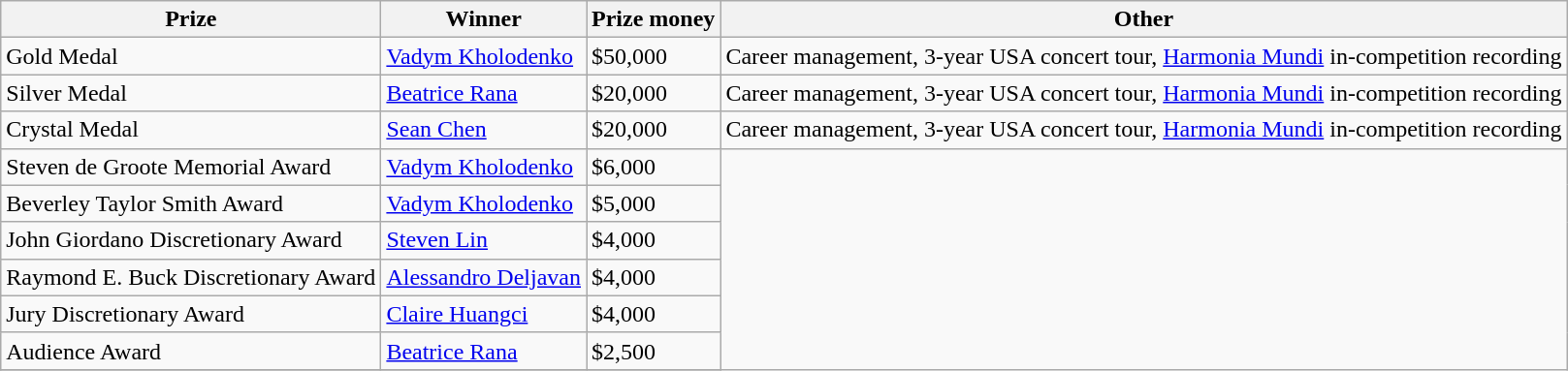<table class="wikitable">
<tr>
<th>Prize</th>
<th>Winner</th>
<th>Prize money</th>
<th>Other</th>
</tr>
<tr>
<td>Gold Medal</td>
<td> <a href='#'>Vadym Kholodenko</a></td>
<td>$50,000</td>
<td>Career management, 3-year USA concert tour, <a href='#'>Harmonia Mundi</a> in-competition recording</td>
</tr>
<tr>
<td>Silver Medal</td>
<td> <a href='#'>Beatrice Rana</a></td>
<td>$20,000</td>
<td>Career management, 3-year USA concert tour, <a href='#'>Harmonia Mundi</a> in-competition recording</td>
</tr>
<tr>
<td>Crystal Medal</td>
<td> <a href='#'>Sean Chen</a></td>
<td>$20,000</td>
<td>Career management, 3-year USA concert tour, <a href='#'>Harmonia Mundi</a> in-competition recording</td>
</tr>
<tr>
<td>Steven de Groote Memorial Award</td>
<td> <a href='#'>Vadym Kholodenko</a></td>
<td>$6,000</td>
</tr>
<tr>
<td>Beverley Taylor Smith Award</td>
<td> <a href='#'>Vadym Kholodenko</a></td>
<td>$5,000</td>
</tr>
<tr>
<td>John Giordano Discretionary Award</td>
<td> <a href='#'>Steven Lin</a></td>
<td>$4,000</td>
</tr>
<tr>
<td>Raymond E. Buck Discretionary Award</td>
<td> <a href='#'>Alessandro Deljavan</a></td>
<td>$4,000</td>
</tr>
<tr>
<td>Jury Discretionary Award</td>
<td> <a href='#'>Claire Huangci</a></td>
<td>$4,000</td>
</tr>
<tr>
<td>Audience Award</td>
<td> <a href='#'>Beatrice Rana</a></td>
<td>$2,500</td>
</tr>
<tr>
</tr>
</table>
